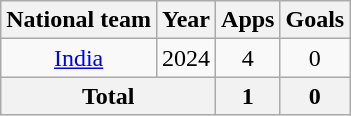<table class="wikitable" style="text-align:center">
<tr>
<th>National team</th>
<th>Year</th>
<th>Apps</th>
<th>Goals</th>
</tr>
<tr>
<td rowspan="1"><a href='#'>India</a></td>
<td>2024</td>
<td>4</td>
<td>0</td>
</tr>
<tr>
<th colspan="2">Total</th>
<th>1</th>
<th>0</th>
</tr>
</table>
